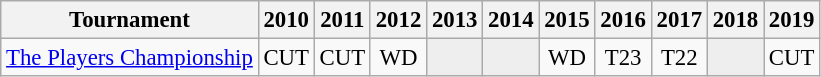<table class="wikitable" style="font-size:95%;text-align:center;">
<tr>
<th>Tournament</th>
<th>2010</th>
<th>2011</th>
<th>2012</th>
<th>2013</th>
<th>2014</th>
<th>2015</th>
<th>2016</th>
<th>2017</th>
<th>2018</th>
<th>2019</th>
</tr>
<tr>
<td align=left><a href='#'>The Players Championship</a></td>
<td>CUT</td>
<td>CUT</td>
<td>WD</td>
<td style="background:#eeeeee;"></td>
<td style="background:#eeeeee;"></td>
<td>WD</td>
<td>T23</td>
<td>T22</td>
<td style="background:#eeeeee;"></td>
<td>CUT</td>
</tr>
</table>
